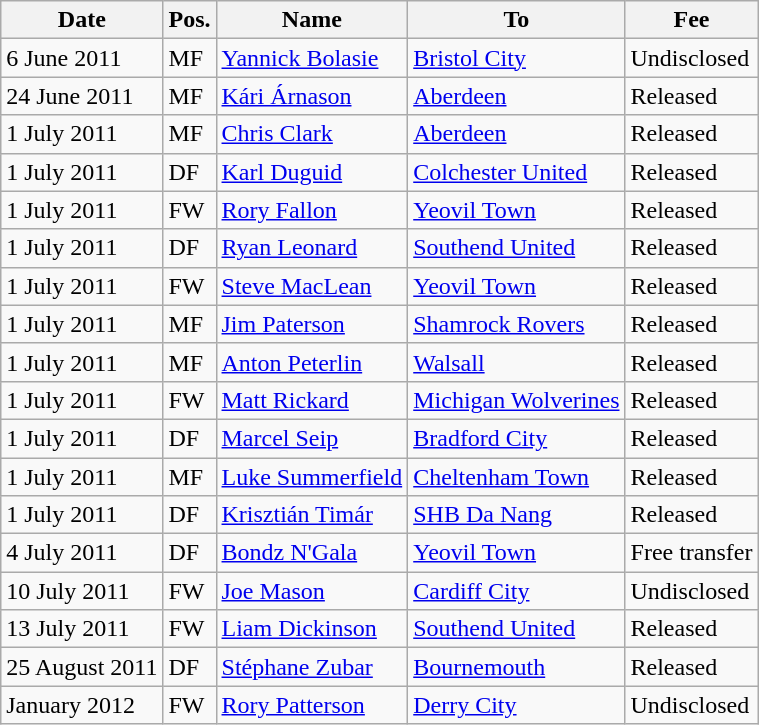<table class="wikitable">
<tr>
<th>Date</th>
<th>Pos.</th>
<th>Name</th>
<th>To</th>
<th>Fee</th>
</tr>
<tr>
<td>6 June 2011</td>
<td>MF</td>
<td><a href='#'>Yannick Bolasie</a></td>
<td><a href='#'>Bristol City</a></td>
<td>Undisclosed</td>
</tr>
<tr>
<td>24 June 2011</td>
<td>MF</td>
<td><a href='#'>Kári Árnason</a></td>
<td><a href='#'>Aberdeen</a></td>
<td>Released</td>
</tr>
<tr>
<td>1 July 2011</td>
<td>MF</td>
<td><a href='#'>Chris Clark</a></td>
<td><a href='#'>Aberdeen</a></td>
<td>Released</td>
</tr>
<tr>
<td>1 July 2011</td>
<td>DF</td>
<td><a href='#'>Karl Duguid</a></td>
<td><a href='#'>Colchester United</a></td>
<td>Released</td>
</tr>
<tr>
<td>1 July 2011</td>
<td>FW</td>
<td><a href='#'>Rory Fallon</a></td>
<td><a href='#'>Yeovil Town</a></td>
<td>Released</td>
</tr>
<tr>
<td>1 July 2011</td>
<td>DF</td>
<td><a href='#'>Ryan Leonard</a></td>
<td><a href='#'>Southend United</a></td>
<td>Released</td>
</tr>
<tr>
<td>1 July 2011</td>
<td>FW</td>
<td><a href='#'>Steve MacLean</a></td>
<td><a href='#'>Yeovil Town</a></td>
<td>Released</td>
</tr>
<tr>
<td>1 July 2011</td>
<td>MF</td>
<td><a href='#'>Jim Paterson</a></td>
<td><a href='#'>Shamrock Rovers</a></td>
<td>Released</td>
</tr>
<tr>
<td>1 July 2011</td>
<td>MF</td>
<td><a href='#'>Anton Peterlin</a></td>
<td><a href='#'>Walsall</a></td>
<td>Released</td>
</tr>
<tr>
<td>1 July 2011</td>
<td>FW</td>
<td><a href='#'>Matt Rickard</a></td>
<td><a href='#'>Michigan Wolverines</a></td>
<td>Released</td>
</tr>
<tr>
<td>1 July 2011</td>
<td>DF</td>
<td><a href='#'>Marcel Seip</a></td>
<td><a href='#'>Bradford City</a></td>
<td>Released</td>
</tr>
<tr>
<td>1 July 2011</td>
<td>MF</td>
<td><a href='#'>Luke Summerfield</a></td>
<td><a href='#'>Cheltenham Town</a></td>
<td>Released</td>
</tr>
<tr>
<td>1 July 2011</td>
<td>DF</td>
<td><a href='#'>Krisztián Timár</a></td>
<td><a href='#'>SHB Da Nang</a></td>
<td>Released</td>
</tr>
<tr>
<td>4 July 2011</td>
<td>DF</td>
<td><a href='#'>Bondz N'Gala</a></td>
<td><a href='#'>Yeovil Town</a></td>
<td>Free transfer</td>
</tr>
<tr>
<td>10 July 2011</td>
<td>FW</td>
<td><a href='#'>Joe Mason</a></td>
<td><a href='#'>Cardiff City</a></td>
<td>Undisclosed</td>
</tr>
<tr>
<td>13 July 2011</td>
<td>FW</td>
<td><a href='#'>Liam Dickinson</a></td>
<td><a href='#'>Southend United</a></td>
<td>Released</td>
</tr>
<tr>
<td>25 August 2011</td>
<td>DF</td>
<td><a href='#'>Stéphane Zubar</a></td>
<td><a href='#'>Bournemouth</a></td>
<td>Released</td>
</tr>
<tr>
<td>January 2012</td>
<td>FW</td>
<td><a href='#'>Rory Patterson</a></td>
<td><a href='#'>Derry City</a></td>
<td>Undisclosed</td>
</tr>
</table>
